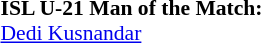<table width=100% style="font-size: 90%">
<tr>
<td><br><strong>ISL U-21 Man of the Match:</strong><br> <a href='#'>Dedi Kusnandar</a></td>
</tr>
</table>
